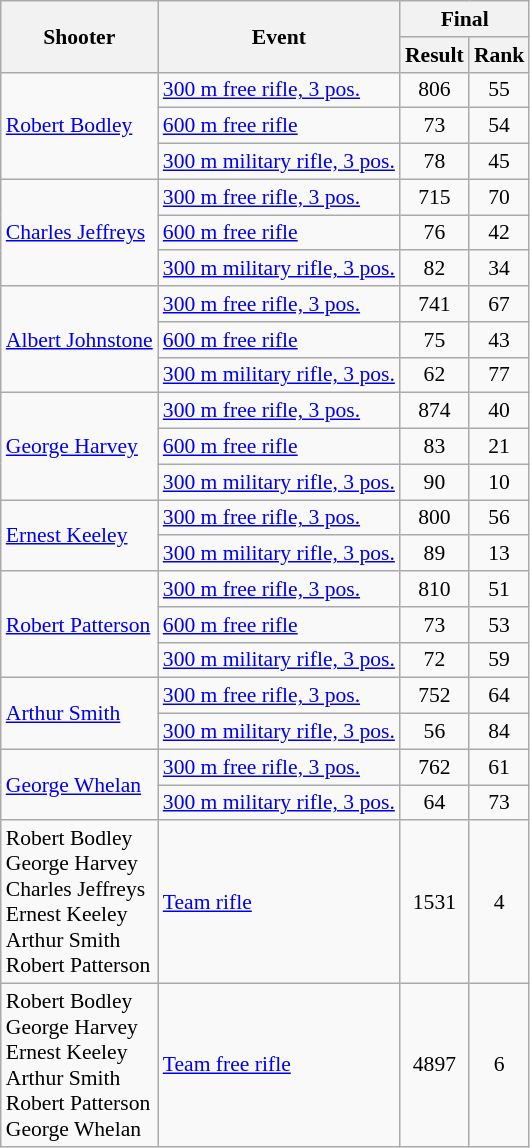<table class=wikitable style="font-size:90%">
<tr>
<th rowspan=2>Shooter</th>
<th rowspan=2>Event</th>
<th colspan=2>Final</th>
</tr>
<tr>
<th>Result</th>
<th>Rank</th>
</tr>
<tr>
<td rowspan=3><a href='#'>Robert Bodley</a></td>
<td><a href='#'>300 m free rifle, 3 pos.</a></td>
<td align=center>806</td>
<td align=center>55</td>
</tr>
<tr>
<td><a href='#'>600 m free rifle</a></td>
<td align=center>73</td>
<td align=center>54</td>
</tr>
<tr>
<td><a href='#'>300 m military rifle, 3 pos.</a></td>
<td align=center>78</td>
<td align=center>45</td>
</tr>
<tr>
<td rowspan=3><a href='#'>Charles Jeffreys</a></td>
<td><a href='#'>300 m free rifle, 3 pos.</a></td>
<td align=center>715</td>
<td align=center>70</td>
</tr>
<tr>
<td><a href='#'>600 m free rifle</a></td>
<td align=center>76</td>
<td align=center>42</td>
</tr>
<tr>
<td><a href='#'>300 m military rifle, 3 pos.</a></td>
<td align=center>82</td>
<td align=center>34</td>
</tr>
<tr>
<td rowspan=3><a href='#'>Albert Johnstone</a></td>
<td><a href='#'>300 m free rifle, 3 pos.</a></td>
<td align=center>741</td>
<td align=center>67</td>
</tr>
<tr>
<td><a href='#'>600 m free rifle</a></td>
<td align=center>75</td>
<td align=center>43</td>
</tr>
<tr>
<td><a href='#'>300 m military rifle, 3 pos.</a></td>
<td align=center>62</td>
<td align=center>77</td>
</tr>
<tr>
<td rowspan=3><a href='#'>George Harvey</a></td>
<td><a href='#'>300 m free rifle, 3 pos.</a></td>
<td align=center>874</td>
<td align=center>40</td>
</tr>
<tr>
<td><a href='#'>600 m free rifle</a></td>
<td align=center>83</td>
<td align=center>21</td>
</tr>
<tr>
<td><a href='#'>300 m military rifle, 3 pos.</a></td>
<td align=center>90</td>
<td align=center>10</td>
</tr>
<tr>
<td rowspan=2><a href='#'>Ernest Keeley</a></td>
<td><a href='#'>300 m free rifle, 3 pos.</a></td>
<td align=center>800</td>
<td align=center>56</td>
</tr>
<tr>
<td><a href='#'>300 m military rifle, 3 pos.</a></td>
<td align=center>89</td>
<td align=center>13</td>
</tr>
<tr>
<td rowspan=3><a href='#'>Robert Patterson</a></td>
<td><a href='#'>300 m free rifle, 3 pos.</a></td>
<td align=center>810</td>
<td align=center>51</td>
</tr>
<tr>
<td><a href='#'>600 m free rifle</a></td>
<td align=center>73</td>
<td align=center>53</td>
</tr>
<tr>
<td><a href='#'>300 m military rifle, 3 pos.</a></td>
<td align=center>72</td>
<td align=center>59</td>
</tr>
<tr>
<td rowspan=2><a href='#'>Arthur Smith</a></td>
<td><a href='#'>300 m free rifle, 3 pos.</a></td>
<td align=center>752</td>
<td align=center>64</td>
</tr>
<tr>
<td><a href='#'>300 m military rifle, 3 pos.</a></td>
<td align=center>56</td>
<td align=center>84</td>
</tr>
<tr>
<td rowspan=2><a href='#'>George Whelan</a></td>
<td><a href='#'>300 m free rifle, 3 pos.</a></td>
<td align=center>762</td>
<td align=center>61</td>
</tr>
<tr>
<td><a href='#'>300 m military rifle, 3 pos.</a></td>
<td align=center>64</td>
<td align=center>73</td>
</tr>
<tr>
<td>Robert Bodley <br> George Harvey <br> Charles Jeffreys <br> Ernest Keeley <br> Arthur Smith <br> Robert Patterson</td>
<td><a href='#'>Team rifle</a></td>
<td align=center>1531</td>
<td align=center>4</td>
</tr>
<tr>
<td>Robert Bodley <br> George Harvey <br> Ernest Keeley <br> Arthur Smith <br> Robert Patterson <br> George Whelan</td>
<td><a href='#'>Team free rifle</a></td>
<td align=center>4897</td>
<td align=center>6</td>
</tr>
</table>
